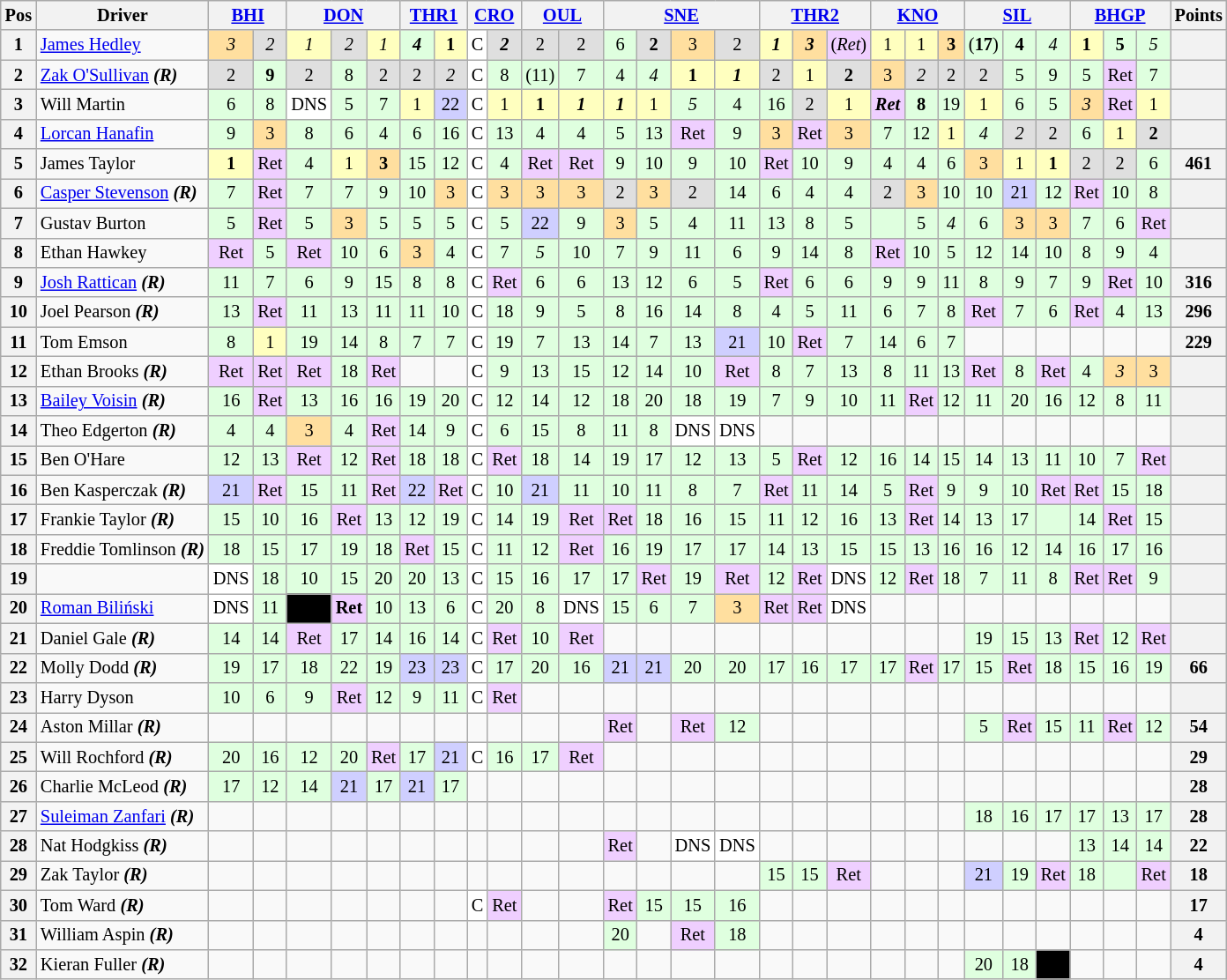<table class="wikitable" style="font-size: 85%; text-align: center;">
<tr valign="top">
<th valign="middle">Pos</th>
<th valign="middle">Driver</th>
<th colspan=2><a href='#'>BHI</a></th>
<th colspan=3><a href='#'>DON</a></th>
<th colspan=2><a href='#'>THR1</a></th>
<th colspan=2><a href='#'>CRO</a></th>
<th colspan=2><a href='#'>OUL</a></th>
<th colspan=4><a href='#'>SNE</a></th>
<th colspan=3><a href='#'>THR2</a></th>
<th colspan=3><a href='#'>KNO</a></th>
<th colspan=3><a href='#'>SIL</a></th>
<th colspan=3><a href='#'>BHGP</a></th>
<th valign=middle>Points</th>
</tr>
<tr>
<th>1</th>
<td align=left> <a href='#'>James Hedley</a></td>
<td style="background:#ffdf9f;"><em>3</em></td>
<td style="background:#dfdfdf;"><em>2</em></td>
<td style="background:#ffffbf;"><em>1</em></td>
<td style="background:#dfdfdf;"><em>2</em></td>
<td style="background:#ffffbf;"><em>1</em></td>
<td style="background:#dfffdf;"><strong><em>4</em></strong></td>
<td style="background:#ffffbf;"><strong>1</strong></td>
<td style="background:#ffffff;">C</td>
<td style="background:#dfdfdf;"><strong><em>2</em></strong></td>
<td style="background:#dfdfdf;">2</td>
<td style="background:#dfdfdf;">2</td>
<td style="background:#dfffdf;">6</td>
<td style="background:#dfdfdf;"><strong>2</strong></td>
<td style="background:#ffdf9f;">3</td>
<td style="background:#dfdfdf;">2</td>
<td style="background:#ffffbf;"><strong><em>1</em></strong></td>
<td style="background:#ffdf9f;"><strong><em>3</em></strong></td>
<td style="background:#efcfff;">(<em>Ret</em>)</td>
<td style="background:#ffffbf;">1</td>
<td style="background:#ffffbf;">1</td>
<td style="background:#ffdf9f;"><strong>3</strong></td>
<td style="background:#dfffdf;">(<strong>17</strong>)</td>
<td style="background:#dfffdf;"><strong>4</strong></td>
<td style="background:#dfffdf;"><em>4</em></td>
<td style="background:#ffffbf;"><strong>1</strong></td>
<td style="background:#dfffdf;"><strong>5</strong></td>
<td style="background:#dfffdf;"><em>5</em></td>
<th></th>
</tr>
<tr>
<th>2</th>
<td align=left> <a href='#'>Zak O'Sullivan</a> <strong><em>(R)</em></strong></td>
<td style="background:#dfdfdf;">2</td>
<td style="background:#dfffdf;"><strong>9</strong></td>
<td style="background:#dfdfdf;">2</td>
<td style="background:#dfffdf;">8</td>
<td style="background:#dfdfdf;">2</td>
<td style="background:#dfdfdf;">2</td>
<td style="background:#dfdfdf;"><em>2</em></td>
<td style="background:#ffffff;">C</td>
<td style="background:#dfffdf;">8</td>
<td style="background:#dfffdf;">(11)</td>
<td style="background:#dfffdf;">7</td>
<td style="background:#dfffdf;">4</td>
<td style="background:#dfffdf;"><em>4</em></td>
<td style="background:#ffffbf;"><strong>1</strong></td>
<td style="background:#ffffbf;"><strong><em>1</em></strong></td>
<td style="background:#dfdfdf;">2</td>
<td style="background:#ffffbf;">1</td>
<td style="background:#dfdfdf;"><strong>2</strong></td>
<td style="background:#ffdf9f;">3</td>
<td style="background:#dfdfdf;"><em>2</em></td>
<td style="background:#dfdfdf;">2</td>
<td style="background:#dfdfdf;">2</td>
<td style="background:#dfffdf;">5</td>
<td style="background:#dfffdf;">9</td>
<td style="background:#dfffdf;">5</td>
<td style="background:#efcfff;">Ret</td>
<td style="background:#dfffdf;">7</td>
<th></th>
</tr>
<tr>
<th>3</th>
<td align=left> Will Martin</td>
<td style="background:#dfffdf;">6</td>
<td style="background:#dfffdf;">8</td>
<td style="background:#ffffff;">DNS</td>
<td style="background:#dfffdf;">5</td>
<td style="background:#dfffdf;">7</td>
<td style="background:#ffffbf;">1</td>
<td style="background:#cfcfff;">22</td>
<td style="background:#ffffff;">C</td>
<td style="background:#ffffbf;">1</td>
<td style="background:#ffffbf;"><strong>1</strong></td>
<td style="background:#ffffbf;"><strong><em>1</em></strong></td>
<td style="background:#ffffbf;"><strong><em>1</em></strong></td>
<td style="background:#ffffbf;">1</td>
<td style="background:#dfffdf;"><em>5</em></td>
<td style="background:#dfffdf;">4</td>
<td style="background:#dfffdf;">16</td>
<td style="background:#dfdfdf;">2</td>
<td style="background:#ffffbf;">1</td>
<td style="background:#efcfff;"><strong><em>Ret</em></strong></td>
<td style="background:#dfffdf;"><strong>8</strong></td>
<td style="background:#dfffdf;">19</td>
<td style="background:#ffffbf;">1</td>
<td style="background:#dfffdf;">6</td>
<td style="background:#dfffdf;">5</td>
<td style="background:#ffdf9f;"><em>3</em></td>
<td style="background:#efcfff;">Ret</td>
<td style="background:#ffffbf;">1</td>
<th></th>
</tr>
<tr>
<th>4</th>
<td align=left> <a href='#'>Lorcan Hanafin</a></td>
<td style="background:#dfffdf;">9</td>
<td style="background:#ffdf9f;">3</td>
<td style="background:#dfffdf;">8</td>
<td style="background:#dfffdf;">6</td>
<td style="background:#dfffdf;">4</td>
<td style="background:#dfffdf;">6</td>
<td style="background:#dfffdf;">16</td>
<td style="background:#ffffff;">C</td>
<td style="background:#dfffdf;">13</td>
<td style="background:#dfffdf;">4</td>
<td style="background:#dfffdf;">4</td>
<td style="background:#dfffdf;">5</td>
<td style="background:#dfffdf;">13</td>
<td style="background:#efcfff;">Ret</td>
<td style="background:#dfffdf;">9</td>
<td style="background:#ffdf9f;">3</td>
<td style="background:#efcfff;">Ret</td>
<td style="background:#ffdf9f;">3</td>
<td style="background:#dfffdf;">7</td>
<td style="background:#dfffdf;">12</td>
<td style="background:#ffffbf;">1</td>
<td style="background:#dfffdf;"><em>4</em></td>
<td style="background:#dfdfdf;"><em>2</em></td>
<td style="background:#dfdfdf;">2</td>
<td style="background:#dfffdf;">6</td>
<td style="background:#ffffbf;">1</td>
<td style="background:#dfdfdf;"><strong>2</strong></td>
<th></th>
</tr>
<tr>
<th>5</th>
<td align=left> James Taylor</td>
<td style="background:#ffffbf;"><strong>1</strong></td>
<td style="background:#efcfff;">Ret</td>
<td style="background:#dfffdf;">4</td>
<td style="background:#ffffbf;">1</td>
<td style="background:#ffdf9f;"><strong>3</strong></td>
<td style="background:#dfffdf;">15</td>
<td style="background:#dfffdf;">12</td>
<td style="background:#ffffff;">C</td>
<td style="background:#dfffdf;">4</td>
<td style="background:#efcfff;">Ret</td>
<td style="background:#efcfff;">Ret</td>
<td style="background:#dfffdf;">9</td>
<td style="background:#dfffdf;">10</td>
<td style="background:#dfffdf;">9</td>
<td style="background:#dfffdf;">10</td>
<td style="background:#efcfff;">Ret</td>
<td style="background:#dfffdf;">10</td>
<td style="background:#dfffdf;">9</td>
<td style="background:#dfffdf;">4</td>
<td style="background:#dfffdf;">4</td>
<td style="background:#dfffdf;">6</td>
<td style="background:#ffdf9f;">3</td>
<td style="background:#ffffbf;">1</td>
<td style="background:#ffffbf;"><strong>1</strong></td>
<td style="background:#dfdfdf;">2</td>
<td style="background:#dfdfdf;">2</td>
<td style="background:#dfffdf;">6</td>
<th>461</th>
</tr>
<tr>
<th>6</th>
<td align=left> <a href='#'>Casper Stevenson</a> <strong><em>(R)</em></strong></td>
<td style="background:#dfffdf;">7</td>
<td style="background:#efcfff;">Ret</td>
<td style="background:#dfffdf;">7</td>
<td style="background:#dfffdf;">7</td>
<td style="background:#dfffdf;">9</td>
<td style="background:#dfffdf;">10</td>
<td style="background:#ffdf9f;">3</td>
<td style="background:#ffffff;">C</td>
<td style="background:#ffdf9f;">3</td>
<td style="background:#ffdf9f;">3</td>
<td style="background:#ffdf9f;">3</td>
<td style="background:#dfdfdf;">2</td>
<td style="background:#ffdf9f;">3</td>
<td style="background:#dfdfdf;">2</td>
<td style="background:#dfffdf;">14</td>
<td style="background:#dfffdf;">6</td>
<td style="background:#dfffdf;">4</td>
<td style="background:#dfffdf;">4</td>
<td style="background:#dfdfdf;">2</td>
<td style="background:#ffdf9f;">3</td>
<td style="background:#dfffdf;">10</td>
<td style="background:#dfffdf;">10</td>
<td style="background:#cfcfff;">21</td>
<td style="background:#dfffdf;">12</td>
<td style="background:#efcfff;">Ret</td>
<td style="background:#dfffdf;">10</td>
<td style="background:#dfffdf;">8</td>
<th></th>
</tr>
<tr>
<th>7</th>
<td align=left> Gustav Burton</td>
<td style="background:#dfffdf;">5</td>
<td style="background:#efcfff;">Ret</td>
<td style="background:#dfffdf;">5</td>
<td style="background:#ffdf9f;">3</td>
<td style="background:#dfffdf;">5</td>
<td style="background:#dfffdf;">5</td>
<td style="background:#dfffdf;">5</td>
<td style="background:#ffffff;">C</td>
<td style="background:#dfffdf;">5</td>
<td style="background:#cfcfff;">22</td>
<td style="background:#dfffdf;">9</td>
<td style="background:#ffdf9f;">3</td>
<td style="background:#dfffdf;">5</td>
<td style="background:#dfffdf;">4</td>
<td style="background:#dfffdf;">11</td>
<td style="background:#dfffdf;">13</td>
<td style="background:#dfffdf;">8</td>
<td style="background:#dfffdf;">5</td>
<td style="background:#dfffdf;"></td>
<td style="background:#dfffdf;">5</td>
<td style="background:#dfffdf;"><em>4</em></td>
<td style="background:#dfffdf;">6</td>
<td style="background:#ffdf9f;">3</td>
<td style="background:#ffdf9f;">3</td>
<td style="background:#dfffdf;">7</td>
<td style="background:#dfffdf;">6</td>
<td style="background:#efcfff;">Ret</td>
<th></th>
</tr>
<tr>
<th>8</th>
<td align=left> Ethan Hawkey</td>
<td style="background:#efcfff;">Ret</td>
<td style="background:#dfffdf;">5</td>
<td style="background:#efcfff;">Ret</td>
<td style="background:#dfffdf;">10</td>
<td style="background:#dfffdf;">6</td>
<td style="background:#ffdf9f;">3</td>
<td style="background:#dfffdf;">4</td>
<td style="background:#ffffff;">C</td>
<td style="background:#dfffdf;">7</td>
<td style="background:#dfffdf;"><em>5</em></td>
<td style="background:#dfffdf;">10</td>
<td style="background:#dfffdf;">7</td>
<td style="background:#dfffdf;">9</td>
<td style="background:#dfffdf;">11</td>
<td style="background:#dfffdf;">6</td>
<td style="background:#dfffdf;">9</td>
<td style="background:#dfffdf;">14</td>
<td style="background:#dfffdf;">8</td>
<td style="background:#efcfff;">Ret</td>
<td style="background:#dfffdf;">10</td>
<td style="background:#dfffdf;">5</td>
<td style="background:#dfffdf;">12</td>
<td style="background:#dfffdf;">14</td>
<td style="background:#dfffdf;">10</td>
<td style="background:#dfffdf;">8</td>
<td style="background:#dfffdf;">9</td>
<td style="background:#dfffdf;">4</td>
<th></th>
</tr>
<tr>
<th>9</th>
<td align=left> <a href='#'>Josh Rattican</a> <strong><em>(R)</em></strong></td>
<td style="background:#dfffdf;">11</td>
<td style="background:#dfffdf;">7</td>
<td style="background:#dfffdf;">6</td>
<td style="background:#dfffdf;">9</td>
<td style="background:#dfffdf;">15</td>
<td style="background:#dfffdf;">8</td>
<td style="background:#dfffdf;">8</td>
<td style="background:#ffffff;">C</td>
<td style="background:#efcfff;">Ret</td>
<td style="background:#dfffdf;">6</td>
<td style="background:#dfffdf;">6</td>
<td style="background:#dfffdf;">13</td>
<td style="background:#dfffdf;">12</td>
<td style="background:#dfffdf;">6</td>
<td style="background:#dfffdf;">5</td>
<td style="background:#efcfff;">Ret</td>
<td style="background:#dfffdf;">6</td>
<td style="background:#dfffdf;">6</td>
<td style="background:#dfffdf;">9</td>
<td style="background:#dfffdf;">9</td>
<td style="background:#dfffdf;">11</td>
<td style="background:#dfffdf;">8</td>
<td style="background:#dfffdf;">9</td>
<td style="background:#dfffdf;">7</td>
<td style="background:#dfffdf;">9</td>
<td style="background:#efcfff;">Ret</td>
<td style="background:#dfffdf;">10</td>
<th>316</th>
</tr>
<tr>
<th>10</th>
<td align=left> Joel Pearson <strong><em>(R)</em></strong></td>
<td style="background:#dfffdf;">13</td>
<td style="background:#efcfff;">Ret</td>
<td style="background:#dfffdf;">11</td>
<td style="background:#dfffdf;">13</td>
<td style="background:#dfffdf;">11</td>
<td style="background:#dfffdf;">11</td>
<td style="background:#dfffdf;">10</td>
<td style="background:#ffffff;">C</td>
<td style="background:#dfffdf;">18</td>
<td style="background:#dfffdf;">9</td>
<td style="background:#dfffdf;">5</td>
<td style="background:#dfffdf;">8</td>
<td style="background:#dfffdf;">16</td>
<td style="background:#dfffdf;">14</td>
<td style="background:#dfffdf;">8</td>
<td style="background:#dfffdf;">4</td>
<td style="background:#dfffdf;">5</td>
<td style="background:#dfffdf;">11</td>
<td style="background:#dfffdf;">6</td>
<td style="background:#dfffdf;">7</td>
<td style="background:#dfffdf;">8</td>
<td style="background:#efcfff;">Ret</td>
<td style="background:#dfffdf;">7</td>
<td style="background:#dfffdf;">6</td>
<td style="background:#efcfff;">Ret</td>
<td style="background:#dfffdf;">4</td>
<td style="background:#dfffdf;">13</td>
<th>296</th>
</tr>
<tr>
<th>11</th>
<td align=left> Tom Emson</td>
<td style="background:#dfffdf;">8</td>
<td style="background:#ffffbf;">1</td>
<td style="background:#dfffdf;">19</td>
<td style="background:#dfffdf;">14</td>
<td style="background:#dfffdf;">8</td>
<td style="background:#dfffdf;">7</td>
<td style="background:#dfffdf;">7</td>
<td style="background:#ffffff;">C</td>
<td style="background:#dfffdf;">19</td>
<td style="background:#dfffdf;">7</td>
<td style="background:#dfffdf;">13</td>
<td style="background:#dfffdf;">14</td>
<td style="background:#dfffdf;">7</td>
<td style="background:#dfffdf;">13</td>
<td style="background:#cfcfff;">21</td>
<td style="background:#dfffdf;">10</td>
<td style="background:#efcfff;">Ret</td>
<td style="background:#dfffdf;">7</td>
<td style="background:#dfffdf;">14</td>
<td style="background:#dfffdf;">6</td>
<td style="background:#dfffdf;">7</td>
<td></td>
<td></td>
<td></td>
<td></td>
<td></td>
<td></td>
<th>229</th>
</tr>
<tr>
<th>12</th>
<td align=left> Ethan Brooks <strong><em>(R)</em></strong></td>
<td style="background:#efcfff;">Ret</td>
<td style="background:#efcfff;">Ret</td>
<td style="background:#efcfff;">Ret</td>
<td style="background:#dfffdf;">18</td>
<td style="background:#efcfff;">Ret</td>
<td></td>
<td></td>
<td style="background:#ffffff;">C</td>
<td style="background:#dfffdf;">9</td>
<td style="background:#dfffdf;">13</td>
<td style="background:#dfffdf;">15</td>
<td style="background:#dfffdf;">12</td>
<td style="background:#dfffdf;">14</td>
<td style="background:#dfffdf;">10</td>
<td style="background:#efcfff;">Ret</td>
<td style="background:#dfffdf;">8</td>
<td style="background:#dfffdf;">7</td>
<td style="background:#dfffdf;">13</td>
<td style="background:#dfffdf;">8</td>
<td style="background:#dfffdf;">11</td>
<td style="background:#dfffdf;">13</td>
<td style="background:#efcfff;">Ret</td>
<td style="background:#dfffdf;">8</td>
<td style="background:#efcfff;">Ret</td>
<td style="background:#dfffdf;">4</td>
<td style="background:#ffdf9f;"><em>3</em></td>
<td style="background:#ffdf9f;">3</td>
<th></th>
</tr>
<tr>
<th>13</th>
<td align=left> <a href='#'>Bailey Voisin</a> <strong><em>(R)</em></strong></td>
<td style="background:#dfffdf;">16</td>
<td style="background:#efcfff;">Ret</td>
<td style="background:#dfffdf;">13</td>
<td style="background:#dfffdf;">16</td>
<td style="background:#dfffdf;">16</td>
<td style="background:#dfffdf;">19</td>
<td style="background:#dfffdf;">20</td>
<td style="background:#ffffff;">C</td>
<td style="background:#dfffdf;">12</td>
<td style="background:#dfffdf;">14</td>
<td style="background:#dfffdf;">12</td>
<td style="background:#dfffdf;">18</td>
<td style="background:#dfffdf;">20</td>
<td style="background:#dfffdf;">18</td>
<td style="background:#dfffdf;">19</td>
<td style="background:#dfffdf;">7</td>
<td style="background:#dfffdf;">9</td>
<td style="background:#dfffdf;">10</td>
<td style="background:#dfffdf;">11</td>
<td style="background:#efcfff;">Ret</td>
<td style="background:#dfffdf;">12</td>
<td style="background:#dfffdf;">11</td>
<td style="background:#dfffdf;">20</td>
<td style="background:#dfffdf;">16</td>
<td style="background:#dfffdf;">12</td>
<td style="background:#dfffdf;">8</td>
<td style="background:#dfffdf;">11</td>
<th></th>
</tr>
<tr>
<th>14</th>
<td align=left> Theo Edgerton <strong><em>(R)</em></strong></td>
<td style="background:#dfffdf;">4</td>
<td style="background:#dfffdf;">4</td>
<td style="background:#ffdf9f;">3</td>
<td style="background:#dfffdf;">4</td>
<td style="background:#efcfff;">Ret</td>
<td style="background:#dfffdf;">14</td>
<td style="background:#dfffdf;">9</td>
<td style="background:#ffffff;">C</td>
<td style="background:#dfffdf;">6</td>
<td style="background:#dfffdf;">15</td>
<td style="background:#dfffdf;">8</td>
<td style="background:#dfffdf;">11</td>
<td style="background:#dfffdf;">8</td>
<td style="background:#ffffff;">DNS</td>
<td style="background:#ffffff;">DNS</td>
<td></td>
<td></td>
<td></td>
<td></td>
<td></td>
<td></td>
<td></td>
<td></td>
<td></td>
<td></td>
<td></td>
<td></td>
<th></th>
</tr>
<tr>
<th>15</th>
<td align=left> Ben O'Hare</td>
<td style="background:#dfffdf;">12</td>
<td style="background:#dfffdf;">13</td>
<td style="background:#efcfff;">Ret</td>
<td style="background:#dfffdf;">12</td>
<td style="background:#efcfff;">Ret</td>
<td style="background:#dfffdf;">18</td>
<td style="background:#dfffdf;">18</td>
<td style="background:#ffffff;">C</td>
<td style="background:#efcfff;">Ret</td>
<td style="background:#dfffdf;">18</td>
<td style="background:#dfffdf;">14</td>
<td style="background:#dfffdf;">19</td>
<td style="background:#dfffdf;">17</td>
<td style="background:#dfffdf;">12</td>
<td style="background:#dfffdf;">13</td>
<td style="background:#dfffdf;">5</td>
<td style="background:#efcfff;">Ret</td>
<td style="background:#dfffdf;">12</td>
<td style="background:#dfffdf;">16</td>
<td style="background:#dfffdf;">14</td>
<td style="background:#dfffdf;">15</td>
<td style="background:#dfffdf;">14</td>
<td style="background:#dfffdf;">13</td>
<td style="background:#dfffdf;">11</td>
<td style="background:#dfffdf;">10</td>
<td style="background:#dfffdf;">7</td>
<td style="background:#efcfff;">Ret</td>
<th></th>
</tr>
<tr>
<th>16</th>
<td align=left> Ben Kasperczak <strong><em>(R)</em></strong></td>
<td style="background:#cfcfff;">21</td>
<td style="background:#efcfff;">Ret</td>
<td style="background:#dfffdf;">15</td>
<td style="background:#dfffdf;">11</td>
<td style="background:#efcfff;">Ret</td>
<td style="background:#cfcfff;">22</td>
<td style="background:#efcfff;">Ret</td>
<td style="background:#ffffff;">C</td>
<td style="background:#dfffdf;">10</td>
<td style="background:#cfcfff;">21</td>
<td style="background:#dfffdf;">11</td>
<td style="background:#dfffdf;">10</td>
<td style="background:#dfffdf;">11</td>
<td style="background:#dfffdf;">8</td>
<td style="background:#dfffdf;">7</td>
<td style="background:#efcfff;">Ret</td>
<td style="background:#dfffdf;">11</td>
<td style="background:#dfffdf;">14</td>
<td style="background:#dfffdf;">5</td>
<td style="background:#efcfff;">Ret</td>
<td style="background:#dfffdf;">9</td>
<td style="background:#dfffdf;">9</td>
<td style="background:#dfffdf;">10</td>
<td style="background:#efcfff;">Ret</td>
<td style="background:#efcfff;">Ret</td>
<td style="background:#dfffdf;">15</td>
<td style="background:#dfffdf;">18</td>
<th></th>
</tr>
<tr>
<th>17</th>
<td align=left> Frankie Taylor <strong><em>(R)</em></strong></td>
<td style="background:#dfffdf;">15</td>
<td style="background:#dfffdf;">10</td>
<td style="background:#dfffdf;">16</td>
<td style="background:#efcfff;">Ret</td>
<td style="background:#dfffdf;">13</td>
<td style="background:#dfffdf;">12</td>
<td style="background:#dfffdf;">19</td>
<td style="background:#ffffff;">C</td>
<td style="background:#dfffdf;">14</td>
<td style="background:#dfffdf;">19</td>
<td style="background:#efcfff;">Ret</td>
<td style="background:#efcfff;">Ret</td>
<td style="background:#dfffdf;">18</td>
<td style="background:#dfffdf;">16</td>
<td style="background:#dfffdf;">15</td>
<td style="background:#dfffdf;">11</td>
<td style="background:#dfffdf;">12</td>
<td style="background:#dfffdf;">16</td>
<td style="background:#dfffdf;">13</td>
<td style="background:#efcfff;">Ret</td>
<td style="background:#dfffdf;">14</td>
<td style="background:#dfffdf;">13</td>
<td style="background:#dfffdf;">17</td>
<td style="background:#dfffdf;"></td>
<td style="background:#dfffdf;">14</td>
<td style="background:#efcfff;">Ret</td>
<td style="background:#dfffdf;">15</td>
<th></th>
</tr>
<tr>
<th>18</th>
<td align=left> Freddie Tomlinson <strong><em>(R)</em></strong></td>
<td style="background:#dfffdf;">18</td>
<td style="background:#dfffdf;">15</td>
<td style="background:#dfffdf;">17</td>
<td style="background:#dfffdf;">19</td>
<td style="background:#dfffdf;">18</td>
<td style="background:#efcfff;">Ret</td>
<td style="background:#dfffdf;">15</td>
<td style="background:#ffffff;">C</td>
<td style="background:#dfffdf;">11</td>
<td style="background:#dfffdf;">12</td>
<td style="background:#efcfff;">Ret</td>
<td style="background:#dfffdf;">16</td>
<td style="background:#dfffdf;">19</td>
<td style="background:#dfffdf;">17</td>
<td style="background:#dfffdf;">17</td>
<td style="background:#dfffdf;">14</td>
<td style="background:#dfffdf;">13</td>
<td style="background:#dfffdf;">15</td>
<td style="background:#dfffdf;">15</td>
<td style="background:#dfffdf;">13</td>
<td style="background:#dfffdf;">16</td>
<td style="background:#dfffdf;">16</td>
<td style="background:#dfffdf;">12</td>
<td style="background:#dfffdf;">14</td>
<td style="background:#dfffdf;">16</td>
<td style="background:#dfffdf;">17</td>
<td style="background:#dfffdf;">16</td>
<th></th>
</tr>
<tr>
<th>19</th>
<td align=left></td>
<td style="background:#ffffff;">DNS</td>
<td style="background:#dfffdf;">18</td>
<td style="background:#dfffdf;">10</td>
<td style="background:#dfffdf;">15</td>
<td style="background:#dfffdf;">20</td>
<td style="background:#dfffdf;">20</td>
<td style="background:#dfffdf;">13</td>
<td style="background:#ffffff;">C</td>
<td style="background:#dfffdf;">15</td>
<td style="background:#dfffdf;">16</td>
<td style="background:#dfffdf;">17</td>
<td style="background:#dfffdf;">17</td>
<td style="background:#efcfff;">Ret</td>
<td style="background:#dfffdf;">19</td>
<td style="background:#efcfff;">Ret</td>
<td style="background:#dfffdf;">12</td>
<td style="background:#efcfff;">Ret</td>
<td style="background:#ffffff;">DNS</td>
<td style="background:#dfffdf;">12</td>
<td style="background:#efcfff;">Ret</td>
<td style="background:#dfffdf;">18</td>
<td style="background:#dfffdf;">7</td>
<td style="background:#dfffdf;">11</td>
<td style="background:#dfffdf;">8</td>
<td style="background:#efcfff;">Ret</td>
<td style="background:#efcfff;">Ret</td>
<td style="background:#dfffdf;">9</td>
<th></th>
</tr>
<tr>
<th>20</th>
<td align=left> <a href='#'>Roman Biliński</a></td>
<td style="background:#ffffff;">DNS</td>
<td style="background:#dfffdf;">11</td>
<td style="background-color:#000000; color:white"></td>
<td style="background:#efcfff;"><strong>Ret</strong></td>
<td style="background:#dfffdf;">10</td>
<td style="background:#dfffdf;">13</td>
<td style="background:#dfffdf;">6</td>
<td style="background:#ffffff;">C</td>
<td style="background:#dfffdf;">20</td>
<td style="background:#dfffdf;">8</td>
<td style="background:#ffffff;">DNS</td>
<td style="background:#dfffdf;">15</td>
<td style="background:#dfffdf;">6</td>
<td style="background:#dfffdf;">7</td>
<td style="background:#ffdf9f;">3</td>
<td style="background:#efcfff;">Ret</td>
<td style="background:#efcfff;">Ret</td>
<td style="background:#ffffff;">DNS</td>
<td></td>
<td></td>
<td></td>
<td></td>
<td></td>
<td></td>
<td></td>
<td></td>
<td></td>
<th></th>
</tr>
<tr>
<th>21</th>
<td align=left> Daniel Gale <strong><em>(R)</em></strong></td>
<td style="background:#dfffdf;">14</td>
<td style="background:#dfffdf;">14</td>
<td style="background:#efcfff;">Ret</td>
<td style="background:#dfffdf;">17</td>
<td style="background:#dfffdf;">14</td>
<td style="background:#dfffdf;">16</td>
<td style="background:#dfffdf;">14</td>
<td style="background:#ffffff;">C</td>
<td style="background:#efcfff;">Ret</td>
<td style="background:#dfffdf;">10</td>
<td style="background:#efcfff;">Ret</td>
<td></td>
<td></td>
<td></td>
<td></td>
<td></td>
<td></td>
<td></td>
<td></td>
<td></td>
<td></td>
<td style="background:#dfffdf;">19</td>
<td style="background:#dfffdf;">15</td>
<td style="background:#dfffdf;">13</td>
<td style="background:#efcfff;">Ret</td>
<td style="background:#dfffdf;">12</td>
<td style="background:#efcfff;">Ret</td>
<th></th>
</tr>
<tr>
<th>22</th>
<td align=left> Molly Dodd <strong><em>(R)</em></strong></td>
<td style="background:#dfffdf;">19</td>
<td style="background:#dfffdf;">17</td>
<td style="background:#dfffdf;">18</td>
<td style="background:#dfffdf;">22</td>
<td style="background:#dfffdf;">19</td>
<td style="background:#cfcfff;">23</td>
<td style="background:#cfcfff;">23</td>
<td style="background:#ffffff;">C</td>
<td style="background:#dfffdf;">17</td>
<td style="background:#dfffdf;">20</td>
<td style="background:#dfffdf;">16</td>
<td style="background:#cfcfff;">21</td>
<td style="background:#cfcfff;">21</td>
<td style="background:#dfffdf;">20</td>
<td style="background:#dfffdf;">20</td>
<td style="background:#dfffdf;">17</td>
<td style="background:#dfffdf;">16</td>
<td style="background:#dfffdf;">17</td>
<td style="background:#dfffdf;">17</td>
<td style="background:#efcfff;">Ret</td>
<td style="background:#dfffdf;">17</td>
<td style="background:#dfffdf;">15</td>
<td style="background:#efcfff;">Ret</td>
<td style="background:#dfffdf;">18</td>
<td style="background:#dfffdf;">15</td>
<td style="background:#dfffdf;">16</td>
<td style="background:#dfffdf;">19</td>
<th>66</th>
</tr>
<tr>
<th>23</th>
<td align=left> Harry Dyson</td>
<td style="background:#dfffdf;">10</td>
<td style="background:#dfffdf;">6</td>
<td style="background:#dfffdf;">9</td>
<td style="background:#efcfff;">Ret</td>
<td style="background:#dfffdf;">12</td>
<td style="background:#dfffdf;">9</td>
<td style="background:#dfffdf;">11</td>
<td style="background:#ffffff;">C</td>
<td style="background:#efcfff;">Ret</td>
<td></td>
<td></td>
<td></td>
<td></td>
<td></td>
<td></td>
<td></td>
<td></td>
<td></td>
<td></td>
<td></td>
<td></td>
<td></td>
<td></td>
<td></td>
<td></td>
<td></td>
<td></td>
<th></th>
</tr>
<tr>
<th>24</th>
<td align="left"> Aston Millar <strong><em>(R)</em></strong></td>
<td></td>
<td></td>
<td></td>
<td></td>
<td></td>
<td></td>
<td></td>
<td></td>
<td></td>
<td></td>
<td></td>
<td style="background:#efcfff;">Ret</td>
<td></td>
<td style="background:#efcfff;">Ret</td>
<td style="background:#dfffdf;">12</td>
<td></td>
<td></td>
<td></td>
<td></td>
<td></td>
<td></td>
<td style="background:#dfffdf;">5</td>
<td style="background:#efcfff;">Ret</td>
<td style="background:#dfffdf;">15</td>
<td style="background:#dfffdf;">11</td>
<td style="background:#efcfff;">Ret</td>
<td style="background:#dfffdf;">12</td>
<th>54</th>
</tr>
<tr>
<th>25</th>
<td align=left> Will Rochford <strong><em>(R)</em></strong></td>
<td style="background:#dfffdf;">20</td>
<td style="background:#dfffdf;">16</td>
<td style="background:#dfffdf;">12</td>
<td style="background:#dfffdf;">20</td>
<td style="background:#efcfff;">Ret</td>
<td style="background:#dfffdf;">17</td>
<td style="background:#cfcfff;">21</td>
<td style="background:#ffffff;">C</td>
<td style="background:#dfffdf;">16</td>
<td style="background:#dfffdf;">17</td>
<td style="background:#efcfff;">Ret</td>
<td></td>
<td></td>
<td></td>
<td></td>
<td></td>
<td></td>
<td></td>
<td></td>
<td></td>
<td></td>
<td></td>
<td></td>
<td></td>
<td></td>
<td></td>
<td></td>
<th>29</th>
</tr>
<tr>
<th>26</th>
<td align=left> Charlie McLeod <strong><em>(R)</em></strong></td>
<td style="background:#dfffdf;">17</td>
<td style="background:#dfffdf;">12</td>
<td style="background:#dfffdf;">14</td>
<td style="background:#cfcfff;">21</td>
<td style="background:#dfffdf;">17</td>
<td style="background:#cfcfff;">21</td>
<td style="background:#dfffdf;">17</td>
<td></td>
<td></td>
<td></td>
<td></td>
<td></td>
<td></td>
<td></td>
<td></td>
<td></td>
<td></td>
<td></td>
<td></td>
<td></td>
<td></td>
<td></td>
<td></td>
<td></td>
<td></td>
<td></td>
<td></td>
<th>28</th>
</tr>
<tr>
<th>27</th>
<td align=left> <a href='#'>Suleiman Zanfari</a> <strong><em>(R)</em></strong></td>
<td></td>
<td></td>
<td></td>
<td></td>
<td></td>
<td></td>
<td></td>
<td></td>
<td></td>
<td></td>
<td></td>
<td></td>
<td></td>
<td></td>
<td></td>
<td></td>
<td></td>
<td></td>
<td></td>
<td></td>
<td></td>
<td style="background:#dfffdf;">18</td>
<td style="background:#dfffdf;">16</td>
<td style="background:#dfffdf;">17</td>
<td style="background:#dfffdf;">17</td>
<td style="background:#dfffdf;">13</td>
<td style="background:#dfffdf;">17</td>
<th>28</th>
</tr>
<tr>
<th>28</th>
<td align="left"> Nat Hodgkiss <strong><em>(R)</em></strong></td>
<td></td>
<td></td>
<td></td>
<td></td>
<td></td>
<td></td>
<td></td>
<td></td>
<td></td>
<td></td>
<td></td>
<td style="background:#efcfff;">Ret</td>
<td></td>
<td style="background:#ffffff;">DNS</td>
<td style="background:#ffffff;">DNS</td>
<td></td>
<td></td>
<td></td>
<td></td>
<td></td>
<td></td>
<td></td>
<td></td>
<td></td>
<td style="background:#dfffdf;">13</td>
<td style="background:#dfffdf;">14</td>
<td style="background:#dfffdf;">14</td>
<th>22</th>
</tr>
<tr>
<th>29</th>
<td align="left"> Zak Taylor <strong><em>(R)</em></strong></td>
<td></td>
<td></td>
<td></td>
<td></td>
<td></td>
<td></td>
<td></td>
<td></td>
<td></td>
<td></td>
<td></td>
<td></td>
<td></td>
<td></td>
<td></td>
<td style="background:#dfffdf;">15</td>
<td style="background:#dfffdf;">15</td>
<td style="background:#efcfff;">Ret</td>
<td></td>
<td></td>
<td></td>
<td style="background:#cfcfff;">21</td>
<td style="background:#dfffdf;">19</td>
<td style="background:#efcfff;">Ret</td>
<td style="background:#dfffdf;">18</td>
<td style="background:#dfffdf;"></td>
<td style="background:#efcfff;">Ret</td>
<th>18</th>
</tr>
<tr>
<th>30</th>
<td align="left"> Tom Ward <strong><em>(R)</em></strong></td>
<td></td>
<td></td>
<td></td>
<td></td>
<td></td>
<td></td>
<td></td>
<td style="background:#ffffff;">C</td>
<td style="background:#efcfff;">Ret</td>
<td></td>
<td></td>
<td style="background:#efcfff;">Ret</td>
<td style="background:#dfffdf;">15</td>
<td style="background:#dfffdf;">15</td>
<td style="background:#dfffdf;">16</td>
<td></td>
<td></td>
<td></td>
<td></td>
<td></td>
<td></td>
<td></td>
<td></td>
<td></td>
<td></td>
<td></td>
<td></td>
<th>17</th>
</tr>
<tr>
<th>31</th>
<td align="left"> William Aspin <strong><em>(R)</em></strong></td>
<td></td>
<td></td>
<td></td>
<td></td>
<td></td>
<td></td>
<td></td>
<td></td>
<td></td>
<td></td>
<td></td>
<td style="background:#dfffdf;">20</td>
<td></td>
<td style="background:#efcfff;">Ret</td>
<td style="background:#dfffdf;">18</td>
<td></td>
<td></td>
<td></td>
<td></td>
<td></td>
<td></td>
<td></td>
<td></td>
<td></td>
<td></td>
<td></td>
<td></td>
<th>4</th>
</tr>
<tr>
<th>32</th>
<td align=left> Kieran Fuller <strong><em>(R)</em></strong></td>
<td></td>
<td></td>
<td></td>
<td></td>
<td></td>
<td></td>
<td></td>
<td></td>
<td></td>
<td></td>
<td></td>
<td></td>
<td></td>
<td></td>
<td></td>
<td></td>
<td></td>
<td></td>
<td></td>
<td></td>
<td></td>
<td style="background:#dfffdf;">20</td>
<td style="background:#dfffdf;">18</td>
<td style="background-color:#000000; color:white"></td>
<td></td>
<td></td>
<td></td>
<th>4</th>
</tr>
</table>
